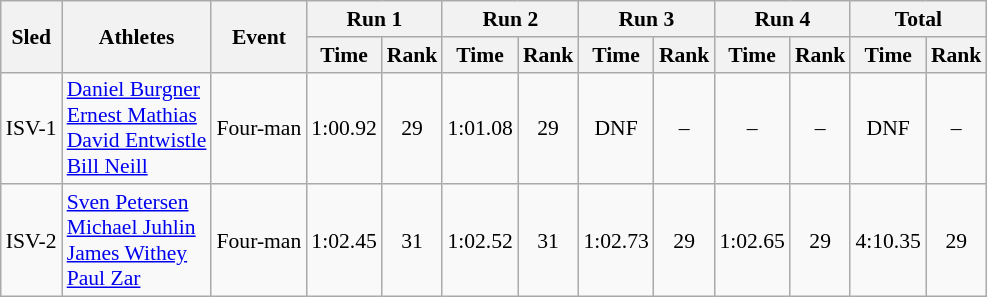<table class="wikitable"  border="1" style="font-size:90%">
<tr>
<th rowspan="2">Sled</th>
<th rowspan="2">Athletes</th>
<th rowspan="2">Event</th>
<th colspan="2">Run 1</th>
<th colspan="2">Run 2</th>
<th colspan="2">Run 3</th>
<th colspan="2">Run 4</th>
<th colspan="2">Total</th>
</tr>
<tr>
<th>Time</th>
<th>Rank</th>
<th>Time</th>
<th>Rank</th>
<th>Time</th>
<th>Rank</th>
<th>Time</th>
<th>Rank</th>
<th>Time</th>
<th>Rank</th>
</tr>
<tr>
<td align="center">ISV-1</td>
<td><a href='#'>Daniel Burgner</a><br><a href='#'>Ernest Mathias</a><br><a href='#'>David Entwistle</a><br><a href='#'>Bill Neill</a></td>
<td>Four-man</td>
<td align="center">1:00.92</td>
<td align="center">29</td>
<td align="center">1:01.08</td>
<td align="center">29</td>
<td align="center">DNF</td>
<td align="center">–</td>
<td align="center">–</td>
<td align="center">–</td>
<td align="center">DNF</td>
<td align="center">–</td>
</tr>
<tr>
<td align="center">ISV-2</td>
<td><a href='#'>Sven Petersen</a><br><a href='#'>Michael Juhlin</a><br><a href='#'>James Withey</a><br><a href='#'>Paul Zar</a></td>
<td>Four-man</td>
<td align="center">1:02.45</td>
<td align="center">31</td>
<td align="center">1:02.52</td>
<td align="center">31</td>
<td align="center">1:02.73</td>
<td align="center">29</td>
<td align="center">1:02.65</td>
<td align="center">29</td>
<td align="center">4:10.35</td>
<td align="center">29</td>
</tr>
</table>
